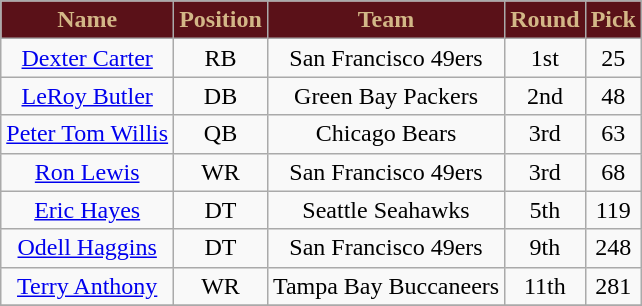<table class="wikitable" style="text-align: center;">
<tr>
<th style="background:#5a1118; color:#d3b787;">Name</th>
<th style="background:#5a1118; color:#d3b787;">Position</th>
<th style="background:#5a1118; color:#d3b787;">Team</th>
<th style="background:#5a1118; color:#d3b787;">Round</th>
<th style="background:#5a1118; color:#d3b787;">Pick</th>
</tr>
<tr>
<td><a href='#'>Dexter Carter</a></td>
<td>RB</td>
<td>San Francisco 49ers</td>
<td>1st</td>
<td>25</td>
</tr>
<tr>
<td><a href='#'>LeRoy Butler</a></td>
<td>DB</td>
<td>Green Bay Packers</td>
<td>2nd</td>
<td>48</td>
</tr>
<tr>
<td><a href='#'>Peter Tom Willis</a></td>
<td>QB</td>
<td>Chicago Bears</td>
<td>3rd</td>
<td>63</td>
</tr>
<tr>
<td><a href='#'>Ron Lewis</a></td>
<td>WR</td>
<td>San Francisco 49ers</td>
<td>3rd</td>
<td>68</td>
</tr>
<tr>
<td><a href='#'>Eric Hayes</a></td>
<td>DT</td>
<td>Seattle Seahawks</td>
<td>5th</td>
<td>119</td>
</tr>
<tr>
<td><a href='#'>Odell Haggins</a></td>
<td>DT</td>
<td>San Francisco 49ers</td>
<td>9th</td>
<td>248</td>
</tr>
<tr>
<td><a href='#'>Terry Anthony</a></td>
<td>WR</td>
<td>Tampa Bay Buccaneers</td>
<td>11th</td>
<td>281</td>
</tr>
<tr>
</tr>
</table>
